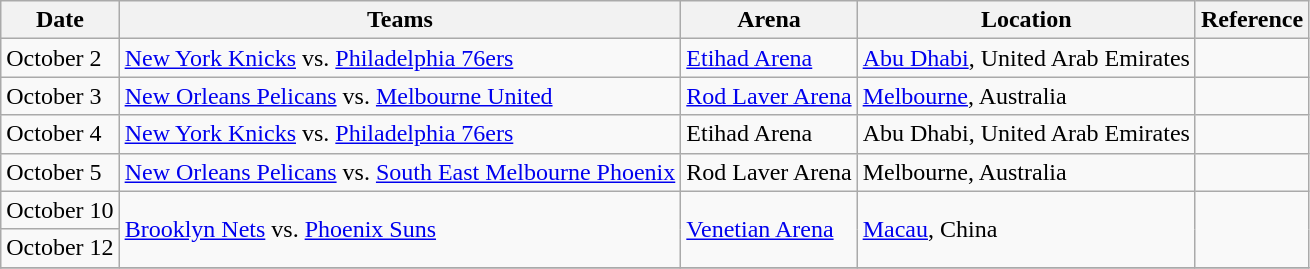<table class="wikitable">
<tr>
<th scope=col>Date</th>
<th scope=col>Teams</th>
<th scope=col>Arena</th>
<th scope=col>Location</th>
<th scope=col>Reference</th>
</tr>
<tr>
<td>October 2</td>
<td><a href='#'>New York Knicks</a> vs. <a href='#'>Philadelphia 76ers</a></td>
<td><a href='#'>Etihad Arena</a></td>
<td><a href='#'>Abu Dhabi</a>, United Arab Emirates</td>
<td></td>
</tr>
<tr>
<td>October 3</td>
<td><a href='#'>New Orleans Pelicans</a> vs. <a href='#'>Melbourne United</a></td>
<td><a href='#'>Rod Laver Arena</a></td>
<td><a href='#'>Melbourne</a>, Australia</td>
<td></td>
</tr>
<tr>
<td>October 4</td>
<td><a href='#'>New York Knicks</a> vs. <a href='#'>Philadelphia 76ers</a></td>
<td>Etihad Arena</td>
<td>Abu Dhabi, United Arab Emirates</td>
<td></td>
</tr>
<tr>
<td>October 5</td>
<td><a href='#'>New Orleans Pelicans</a> vs. <a href='#'>South East Melbourne Phoenix</a></td>
<td>Rod Laver Arena</td>
<td>Melbourne, Australia</td>
<td></td>
</tr>
<tr>
<td>October 10</td>
<td rowspan=2><a href='#'>Brooklyn Nets</a> vs. <a href='#'>Phoenix Suns</a></td>
<td rowspan=2><a href='#'>Venetian Arena</a></td>
<td rowspan=2><a href='#'>Macau</a>, China</td>
<td rowspan=2></td>
</tr>
<tr>
<td>October 12</td>
</tr>
<tr>
</tr>
</table>
